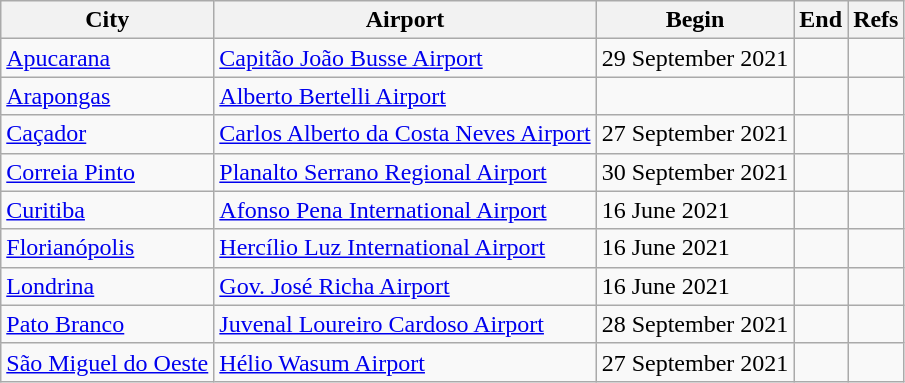<table class="wikitable sortable">
<tr>
<th>City</th>
<th>Airport</th>
<th>Begin</th>
<th>End</th>
<th class="unsortable">Refs</th>
</tr>
<tr>
<td><a href='#'>Apucarana</a></td>
<td><a href='#'>Capitão João Busse Airport</a></td>
<td>29 September 2021</td>
<td></td>
<td></td>
</tr>
<tr>
<td><a href='#'>Arapongas</a></td>
<td><a href='#'>Alberto Bertelli Airport</a></td>
<td></td>
<td></td>
<td></td>
</tr>
<tr>
<td><a href='#'>Caçador</a></td>
<td><a href='#'>Carlos Alberto da Costa Neves Airport</a></td>
<td>27 September 2021</td>
<td></td>
<td></td>
</tr>
<tr>
<td><a href='#'>Correia Pinto</a></td>
<td><a href='#'>Planalto Serrano Regional Airport</a></td>
<td>30 September 2021</td>
<td></td>
<td></td>
</tr>
<tr>
<td><a href='#'>Curitiba</a></td>
<td><a href='#'>Afonso Pena International Airport</a></td>
<td>16 June 2021</td>
<td></td>
<td></td>
</tr>
<tr>
<td><a href='#'>Florianópolis</a></td>
<td><a href='#'>Hercílio Luz International Airport</a></td>
<td>16 June 2021</td>
<td></td>
<td></td>
</tr>
<tr>
<td><a href='#'>Londrina</a></td>
<td><a href='#'>Gov. José Richa Airport</a></td>
<td>16 June 2021</td>
<td></td>
<td></td>
</tr>
<tr>
<td><a href='#'>Pato Branco</a></td>
<td><a href='#'>Juvenal Loureiro Cardoso Airport</a></td>
<td>28 September 2021</td>
<td></td>
<td></td>
</tr>
<tr>
<td><a href='#'>São Miguel do Oeste</a></td>
<td><a href='#'>Hélio Wasum Airport</a></td>
<td>27 September 2021</td>
<td></td>
<td></td>
</tr>
</table>
